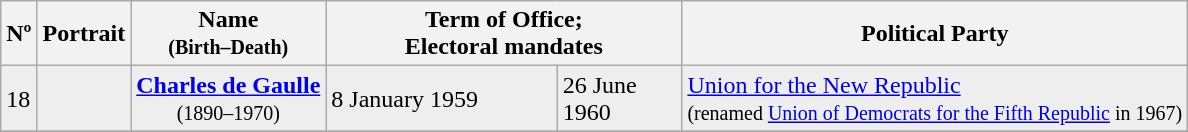<table class="wikitable">
<tr>
<th>Nº</th>
<th>Portrait</th>
<th>Name<br><small>(Birth–Death)</small></th>
<th colspan="2" width="30%">Term of Office;<br>Electoral mandates</th>
<th>Political Party</th>
</tr>
<tr bgcolor="#EEEEEE">
<td>18</td>
<td></td>
<td align="center"><strong><a href='#'>Charles de Gaulle</a></strong><br><small>(1890–1970)</small></td>
<td>8 January 1959</td>
<td>26  June<br>1960</td>
<td><a href='#'>Union for the New Republic</a><br><small>(renamed <a href='#'>Union of Democrats for the Fifth Republic</a> in 1967)</small></td>
</tr>
<tr>
</tr>
</table>
